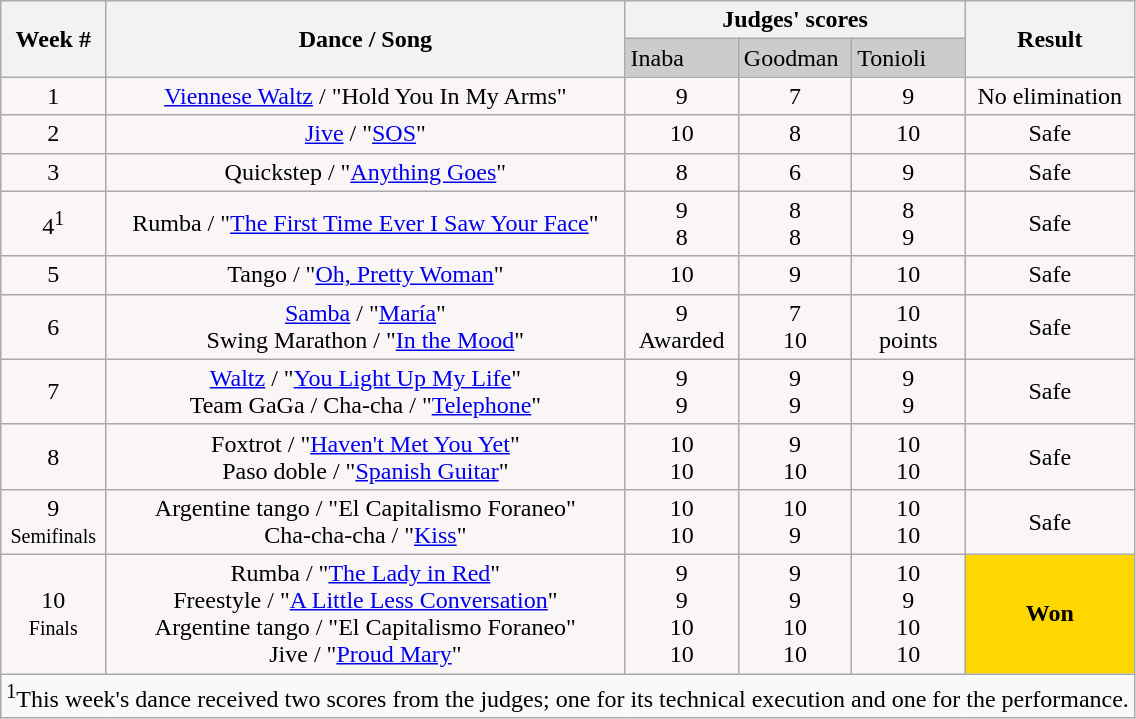<table class="wikitable collapsible collapsed">
<tr style="text-align:center">
<th rowspan="2">Week #</th>
<th rowspan="2">Dance / Song</th>
<th colspan="3">Judges' scores</th>
<th rowspan="2">Result</th>
</tr>
<tr style="background:#ccc;">
<td style="width:10%;">Inaba</td>
<td style="width:10%;">Goodman</td>
<td style="width:10%;">Tonioli</td>
</tr>
<tr style="text-align: center; background:#faf6f6;">
<td>1</td>
<td><a href='#'>Viennese Waltz</a> / "Hold You In My Arms"</td>
<td>9</td>
<td>7</td>
<td>9</td>
<td>No elimination</td>
</tr>
<tr style="text-align: center; background:#faf6f6;">
<td>2</td>
<td><a href='#'>Jive</a> / "<a href='#'>SOS</a>"</td>
<td>10</td>
<td>8</td>
<td>10</td>
<td>Safe</td>
</tr>
<tr style="text-align: center; background:#faf6f6;">
<td>3</td>
<td>Quickstep / "<a href='#'>Anything Goes</a>"</td>
<td>8</td>
<td>6</td>
<td>9</td>
<td>Safe</td>
</tr>
<tr style="text-align: center; background:#faf6f6;">
<td>4<sup>1</sup></td>
<td>Rumba / "<a href='#'>The First Time Ever I Saw Your Face</a>"</td>
<td>9<br>8</td>
<td>8<br>8</td>
<td>8<br>9</td>
<td>Safe</td>
</tr>
<tr style="text-align: center; background:#faf6f6;">
<td>5</td>
<td>Tango / "<a href='#'>Oh, Pretty Woman</a>"</td>
<td>10</td>
<td>9</td>
<td>10</td>
<td>Safe</td>
</tr>
<tr style="text-align: center; background:#faf6f6;">
<td>6</td>
<td><a href='#'>Samba</a> / "<a href='#'>María</a>"<br>Swing Marathon / "<a href='#'>In the Mood</a>"</td>
<td>9<br>Awarded</td>
<td>7<br>10</td>
<td>10<br>points</td>
<td>Safe</td>
</tr>
<tr style="text-align: center; background:#faf6f6;">
<td>7</td>
<td><a href='#'>Waltz</a> / "<a href='#'>You Light Up My Life</a>"<br>Team GaGa / Cha-cha / "<a href='#'>Telephone</a>"</td>
<td>9<br>9</td>
<td>9<br>9</td>
<td>9<br>9</td>
<td>Safe</td>
</tr>
<tr style="text-align: center; background:#faf6f6;">
<td>8</td>
<td>Foxtrot / "<a href='#'>Haven't Met You Yet</a>"<br>Paso doble / "<a href='#'>Spanish Guitar</a>"</td>
<td>10<br>10</td>
<td>9<br>10</td>
<td>10<br>10</td>
<td>Safe</td>
</tr>
<tr style="text-align: center; background:#faf6f6;">
<td>9<br><small>Semifinals</small></td>
<td>Argentine tango / "El Capitalismo Foraneo"<br>Cha-cha-cha / "<a href='#'>Kiss</a>"</td>
<td>10<br>10</td>
<td>10<br>9</td>
<td>10<br>10</td>
<td>Safe</td>
</tr>
<tr style="text-align: center; background:#faf6f6;">
<td>10<br><small>Finals</small></td>
<td>Rumba / "<a href='#'>The Lady in Red</a>"<br>Freestyle / "<a href='#'>A Little Less Conversation</a>"<br>Argentine tango / "El Capitalismo Foraneo"<br>Jive / "<a href='#'>Proud Mary</a>"</td>
<td>9<br>9<br>10<br>10</td>
<td>9<br>9<br>10<br>10</td>
<td>10<br>9<br>10<br>10</td>
<th style="background:gold;">Won</th>
</tr>
<tr>
<td colspan="6"><sup>1</sup>This week's dance received two scores from the judges; one for its technical execution and one for the performance.</td>
</tr>
</table>
